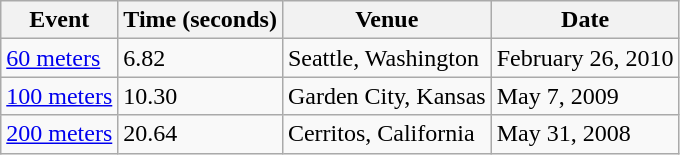<table class="wikitable">
<tr>
<th>Event</th>
<th>Time (seconds)</th>
<th>Venue</th>
<th>Date</th>
</tr>
<tr>
<td><a href='#'>60 meters</a></td>
<td>6.82</td>
<td>Seattle, Washington</td>
<td>February 26, 2010</td>
</tr>
<tr>
<td><a href='#'>100 meters</a></td>
<td>10.30</td>
<td>Garden City, Kansas</td>
<td>May 7, 2009</td>
</tr>
<tr>
<td><a href='#'>200 meters</a></td>
<td>20.64</td>
<td>Cerritos, California</td>
<td>May 31, 2008</td>
</tr>
</table>
